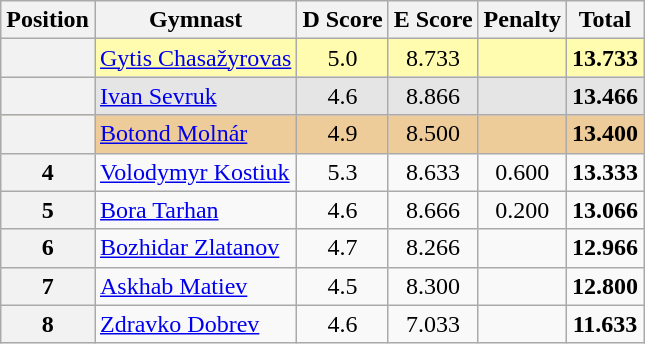<table class="wikitable sortable" style="text-align:center;">
<tr>
<th>Position</th>
<th>Gymnast</th>
<th>D Score</th>
<th>E Score</th>
<th>Penalty</th>
<th>Total</th>
</tr>
<tr style="background:#fffcaf;">
<th scope="row" style="text-align:center"></th>
<td style="text-align:left;"> <a href='#'>Gytis Chasažyrovas</a></td>
<td>5.0</td>
<td>8.733</td>
<td></td>
<td><strong>13.733</strong></td>
</tr>
<tr style="background:#e5e5e5;">
<th scope="row" style="text-align:center"></th>
<td style="text-align:left;"> <a href='#'>Ivan Sevruk</a></td>
<td>4.6</td>
<td>8.866</td>
<td></td>
<td><strong>13.466</strong></td>
</tr>
<tr style="background:#ec9;">
<th scope="row" style="text-align:center"></th>
<td style="text-align:left;"> <a href='#'>Botond Molnár</a></td>
<td>4.9</td>
<td>8.500</td>
<td></td>
<td><strong>13.400</strong></td>
</tr>
<tr>
<th>4</th>
<td style="text-align:left;"> <a href='#'>Volodymyr Kostiuk</a></td>
<td>5.3</td>
<td>8.633</td>
<td>0.600</td>
<td><strong>13.333</strong></td>
</tr>
<tr>
<th>5</th>
<td style="text-align:left;"> <a href='#'>Bora Tarhan</a></td>
<td>4.6</td>
<td>8.666</td>
<td>0.200</td>
<td><strong>13.066</strong></td>
</tr>
<tr>
<th>6</th>
<td style="text-align:left;"> <a href='#'>Bozhidar Zlatanov</a></td>
<td>4.7</td>
<td>8.266</td>
<td></td>
<td><strong>12.966</strong></td>
</tr>
<tr>
<th>7</th>
<td style="text-align:left;"> <a href='#'>Askhab Matiev</a></td>
<td>4.5</td>
<td>8.300</td>
<td></td>
<td><strong>12.800</strong></td>
</tr>
<tr>
<th>8</th>
<td style="text-align:left;"> <a href='#'>Zdravko Dobrev</a></td>
<td>4.6</td>
<td>7.033</td>
<td></td>
<td><strong>11.633</strong></td>
</tr>
</table>
